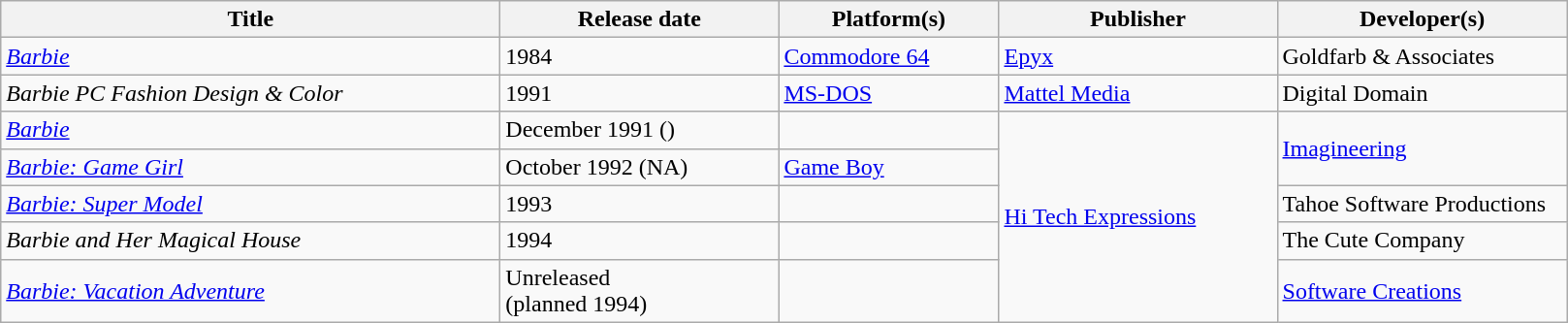<table class="wikitable">
<tr>
<th scope="col" style="width:21em;">Title</th>
<th scope="col" style="width:11.5em;">Release date</th>
<th scope="col" style="width:9em;">Platform(s)</th>
<th scope="col" style="width:11.5em;">Publisher</th>
<th scope="col" style="width:12em;">Developer(s)</th>
</tr>
<tr>
<td><em><a href='#'>Barbie</a></em></td>
<td>1984</td>
<td><a href='#'>Commodore 64</a></td>
<td><a href='#'>Epyx</a></td>
<td>Goldfarb & Associates</td>
</tr>
<tr>
<td><em>Barbie PC Fashion Design & Color</em></td>
<td>1991</td>
<td><a href='#'>MS-DOS</a></td>
<td><a href='#'>Mattel Media</a></td>
<td>Digital Domain</td>
</tr>
<tr>
<td><em><a href='#'>Barbie</a></em></td>
<td>December 1991 ()</td>
<td></td>
<td rowspan="5"><a href='#'>Hi Tech Expressions</a></td>
<td rowspan="2"><a href='#'>Imagineering</a></td>
</tr>
<tr>
<td><em><a href='#'>Barbie: Game Girl</a></em></td>
<td>October 1992 (NA)</td>
<td><a href='#'>Game Boy</a></td>
</tr>
<tr>
<td><em><a href='#'>Barbie: Super Model</a></em></td>
<td>1993</td>
<td></td>
<td>Tahoe Software Productions</td>
</tr>
<tr>
<td><em>Barbie and Her Magical House</em></td>
<td>1994</td>
<td></td>
<td>The Cute Company</td>
</tr>
<tr>
<td><em><a href='#'>Barbie: Vacation Adventure</a></em></td>
<td>Unreleased<br>(planned 1994)</td>
<td></td>
<td><a href='#'>Software Creations</a></td>
</tr>
</table>
